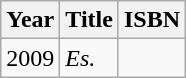<table class="wikitable">
<tr>
<th>Year</th>
<th>Title</th>
<th>ISBN</th>
</tr>
<tr>
<td>2009</td>
<td><em>Es.</em></td>
<td></td>
</tr>
</table>
